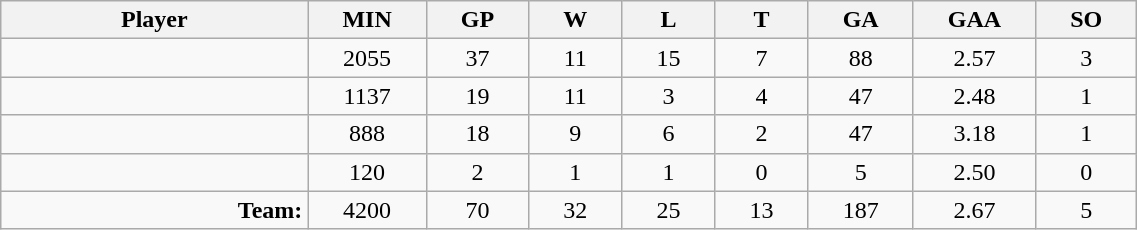<table class="wikitable sortable" width="60%">
<tr>
<th bgcolor="#DDDDFF" width="10%">Player</th>
<th width="3%" bgcolor="#DDDDFF" title="Minutes played">MIN</th>
<th width="3%" bgcolor="#DDDDFF" title="Games played in">GP</th>
<th width="3%" bgcolor="#DDDDFF" title="Games played in">W</th>
<th width="3%" bgcolor="#DDDDFF"title="Games played in">L</th>
<th width="3%" bgcolor="#DDDDFF" title="Ties">T</th>
<th width="3%" bgcolor="#DDDDFF" title="Goals against">GA</th>
<th width="3%" bgcolor="#DDDDFF" title="Goals against average">GAA</th>
<th width="3%" bgcolor="#DDDDFF"title="Shut-outs">SO</th>
</tr>
<tr align="center">
<td align="right"></td>
<td>2055</td>
<td>37</td>
<td>11</td>
<td>15</td>
<td>7</td>
<td>88</td>
<td>2.57</td>
<td>3</td>
</tr>
<tr align="center">
<td align="right"></td>
<td>1137</td>
<td>19</td>
<td>11</td>
<td>3</td>
<td>4</td>
<td>47</td>
<td>2.48</td>
<td>1</td>
</tr>
<tr align="center">
<td align="right"></td>
<td>888</td>
<td>18</td>
<td>9</td>
<td>6</td>
<td>2</td>
<td>47</td>
<td>3.18</td>
<td>1</td>
</tr>
<tr align="center">
<td align="right"></td>
<td>120</td>
<td>2</td>
<td>1</td>
<td>1</td>
<td>0</td>
<td>5</td>
<td>2.50</td>
<td>0</td>
</tr>
<tr align="center">
<td align="right"><strong>Team:</strong></td>
<td>4200</td>
<td>70</td>
<td>32</td>
<td>25</td>
<td>13</td>
<td>187</td>
<td>2.67</td>
<td>5</td>
</tr>
</table>
